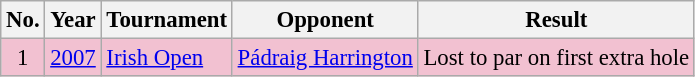<table class="wikitable" style="font-size:95%;">
<tr>
<th>No.</th>
<th>Year</th>
<th>Tournament</th>
<th>Opponent</th>
<th>Result</th>
</tr>
<tr style="background:#F2C1D1;">
<td align=center>1</td>
<td><a href='#'>2007</a></td>
<td><a href='#'>Irish Open</a></td>
<td> <a href='#'>Pádraig Harrington</a></td>
<td>Lost to par on first extra hole</td>
</tr>
</table>
